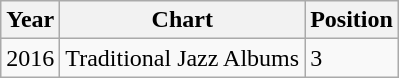<table class="wikitable" border="1">
<tr>
<th>Year</th>
<th>Chart</th>
<th>Position</th>
</tr>
<tr>
<td rowspan="1">2016</td>
<td>Traditional Jazz Albums</td>
<td>3</td>
</tr>
</table>
